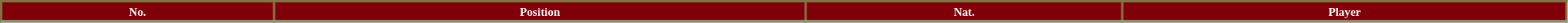<table class="wikitable sortable" style="width:105%; text-align:left;  font-size:73%; text-align:left;">
<tr>
<th style="background:#80000A; color:#FFFFFF; border:2px solid #827244;;  font-size:85%;">No.</th>
<th style="background:#80000A; color:#FFFFFF; border:2px solid #827244;;  font-size:85%;">Position</th>
<th style="background:#80000A; color:#FFFFFF; border:2px solid #827244;;  font-size:85%;">Nat.</th>
<th style="background:#80000A; color:#FFFFFF; border:2px solid #827244;;  font-size:85%;">Player</th>
</tr>
<tr>
</tr>
<tr>
</tr>
</table>
